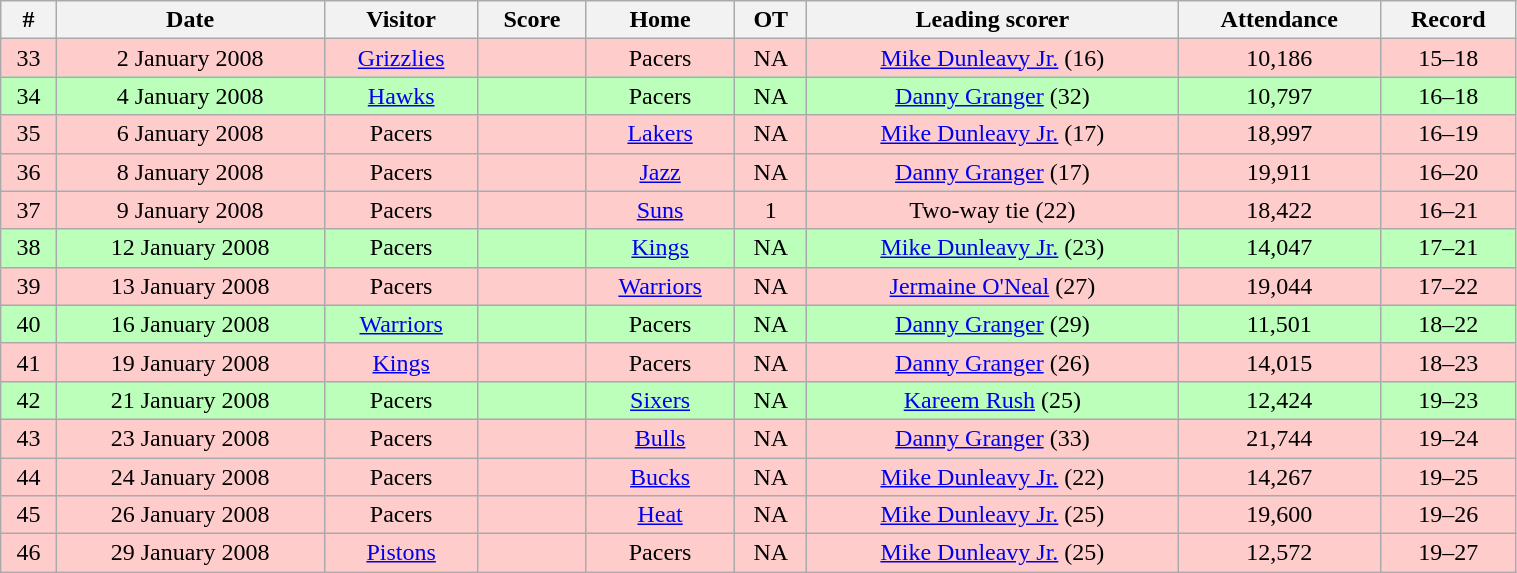<table class="wikitable" width="80%" style="text-align:center;">
<tr>
<th>#</th>
<th>Date</th>
<th>Visitor</th>
<th>Score</th>
<th>Home</th>
<th>OT</th>
<th>Leading scorer</th>
<th>Attendance</th>
<th>Record</th>
</tr>
<tr bgcolor="#ffcccc">
<td>33</td>
<td>2 January 2008</td>
<td><a href='#'>Grizzlies</a></td>
<td></td>
<td>Pacers</td>
<td>NA</td>
<td><a href='#'>Mike Dunleavy Jr.</a> (16)</td>
<td>10,186</td>
<td>15–18</td>
</tr>
<tr bgcolor="#bbffbb">
<td>34</td>
<td>4 January 2008</td>
<td><a href='#'>Hawks</a></td>
<td></td>
<td>Pacers</td>
<td>NA</td>
<td><a href='#'>Danny Granger</a> (32)</td>
<td>10,797</td>
<td>16–18</td>
</tr>
<tr bgcolor="#ffcccc">
<td>35</td>
<td>6 January 2008</td>
<td>Pacers</td>
<td></td>
<td><a href='#'>Lakers</a></td>
<td>NA</td>
<td><a href='#'>Mike Dunleavy Jr.</a> (17)</td>
<td>18,997</td>
<td>16–19</td>
</tr>
<tr bgcolor="#ffcccc">
<td>36</td>
<td>8 January 2008</td>
<td>Pacers</td>
<td></td>
<td><a href='#'>Jazz</a></td>
<td>NA</td>
<td><a href='#'>Danny Granger</a> (17)</td>
<td>19,911</td>
<td>16–20</td>
</tr>
<tr bgcolor="#ffcccc">
<td>37</td>
<td>9 January 2008</td>
<td>Pacers</td>
<td></td>
<td><a href='#'>Suns</a></td>
<td>1</td>
<td>Two-way tie (22)</td>
<td>18,422</td>
<td>16–21</td>
</tr>
<tr bgcolor="#bbffbb">
<td>38</td>
<td>12 January 2008</td>
<td>Pacers</td>
<td></td>
<td><a href='#'>Kings</a></td>
<td>NA</td>
<td><a href='#'>Mike Dunleavy Jr.</a> (23)</td>
<td>14,047</td>
<td>17–21</td>
</tr>
<tr bgcolor="#ffcccc">
<td>39</td>
<td>13 January 2008</td>
<td>Pacers</td>
<td></td>
<td><a href='#'>Warriors</a></td>
<td>NA</td>
<td><a href='#'>Jermaine O'Neal</a> (27)</td>
<td>19,044</td>
<td>17–22</td>
</tr>
<tr bgcolor="#bbffbb">
<td>40</td>
<td>16 January 2008</td>
<td><a href='#'>Warriors</a></td>
<td></td>
<td>Pacers</td>
<td>NA</td>
<td><a href='#'>Danny Granger</a> (29)</td>
<td>11,501</td>
<td>18–22</td>
</tr>
<tr bgcolor="#ffcccc">
<td>41</td>
<td>19 January 2008</td>
<td><a href='#'>Kings</a></td>
<td></td>
<td>Pacers</td>
<td>NA</td>
<td><a href='#'>Danny Granger</a> (26)</td>
<td>14,015</td>
<td>18–23</td>
</tr>
<tr bgcolor="#bbffbb">
<td>42</td>
<td>21 January 2008</td>
<td>Pacers</td>
<td></td>
<td><a href='#'>Sixers</a></td>
<td>NA</td>
<td><a href='#'>Kareem Rush</a> (25)</td>
<td>12,424</td>
<td>19–23</td>
</tr>
<tr bgcolor="#ffcccc">
<td>43</td>
<td>23 January 2008</td>
<td>Pacers</td>
<td></td>
<td><a href='#'>Bulls</a></td>
<td>NA</td>
<td><a href='#'>Danny Granger</a> (33)</td>
<td>21,744</td>
<td>19–24</td>
</tr>
<tr bgcolor="#ffcccc">
<td>44</td>
<td>24 January 2008</td>
<td>Pacers</td>
<td></td>
<td><a href='#'>Bucks</a></td>
<td>NA</td>
<td><a href='#'>Mike Dunleavy Jr.</a> (22)</td>
<td>14,267</td>
<td>19–25</td>
</tr>
<tr bgcolor="#ffcccc">
<td>45</td>
<td>26 January 2008</td>
<td>Pacers</td>
<td></td>
<td><a href='#'>Heat</a></td>
<td>NA</td>
<td><a href='#'>Mike Dunleavy Jr.</a> (25)</td>
<td>19,600</td>
<td>19–26</td>
</tr>
<tr bgcolor="#ffcccc">
<td>46</td>
<td>29 January 2008</td>
<td><a href='#'>Pistons</a></td>
<td></td>
<td>Pacers</td>
<td>NA</td>
<td><a href='#'>Mike Dunleavy Jr.</a> (25)</td>
<td>12,572</td>
<td>19–27</td>
</tr>
</table>
